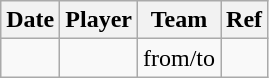<table class="wikitable">
<tr>
<th>Date</th>
<th>Player</th>
<th>Team</th>
<th>Ref</th>
</tr>
<tr>
<td></td>
<td></td>
<td>from/to</td>
<td></td>
</tr>
</table>
